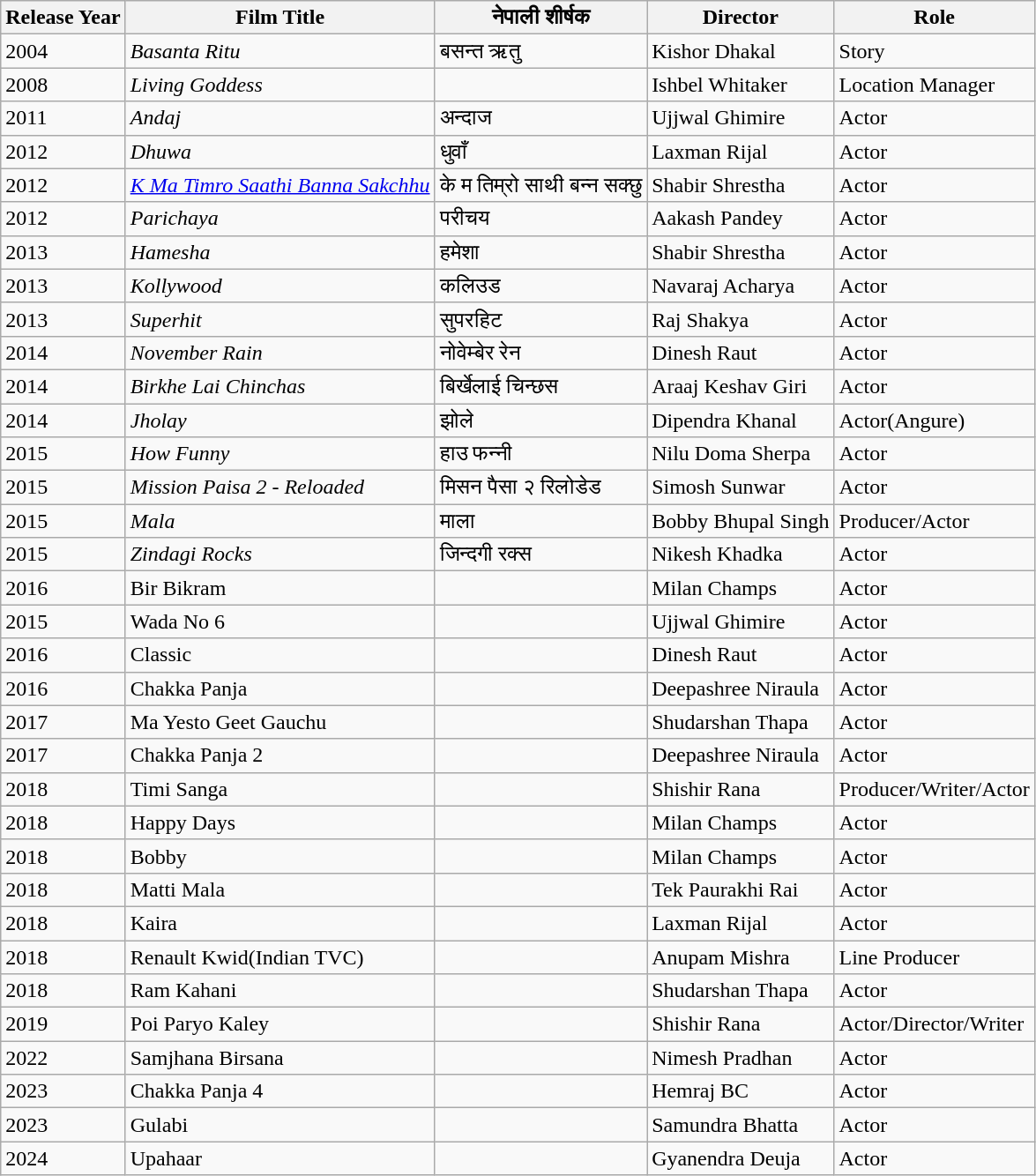<table class="wikitable sortable">
<tr>
<th>Release Year</th>
<th>Film Title</th>
<th>नेपाली शीर्षक</th>
<th>Director</th>
<th>Role</th>
</tr>
<tr>
<td>2004</td>
<td><em>Basanta Ritu</em></td>
<td>बसन्त ऋतु</td>
<td>Kishor Dhakal</td>
<td>Story</td>
</tr>
<tr>
<td>2008</td>
<td><em>Living Goddess</em></td>
<td></td>
<td>Ishbel Whitaker</td>
<td>Location Manager </td>
</tr>
<tr>
<td>2011</td>
<td><em>Andaj</em></td>
<td>अन्दाज</td>
<td>Ujjwal Ghimire</td>
<td>Actor</td>
</tr>
<tr>
<td>2012</td>
<td><em>Dhuwa</em></td>
<td>धुवाँ</td>
<td>Laxman Rijal</td>
<td>Actor</td>
</tr>
<tr>
<td>2012</td>
<td><em><a href='#'>K Ma Timro Saathi Banna Sakchhu</a></em></td>
<td>के म तिम्रो साथी बन्न सक्छु</td>
<td>Shabir Shrestha</td>
<td>Actor</td>
</tr>
<tr>
<td>2012</td>
<td><em>Parichaya</em></td>
<td>परीचय</td>
<td>Aakash Pandey</td>
<td>Actor</td>
</tr>
<tr>
<td>2013</td>
<td><em>Hamesha</em></td>
<td>हमेशा</td>
<td>Shabir Shrestha</td>
<td>Actor</td>
</tr>
<tr 2014  "dristikon "Producer =Rohit bikram shah /Mamata Gajmer>
<td>2013</td>
<td><em>Kollywood</em></td>
<td>कलिउड</td>
<td>Navaraj Acharya</td>
<td>Actor</td>
</tr>
<tr>
<td>2013</td>
<td><em>Superhit</em></td>
<td>सुपरहिट</td>
<td>Raj Shakya</td>
<td>Actor</td>
</tr>
<tr>
<td>2014</td>
<td><em>November Rain</em></td>
<td>नोवेम्बेर रेन</td>
<td>Dinesh Raut</td>
<td>Actor</td>
</tr>
<tr>
<td>2014</td>
<td><em>Birkhe Lai Chinchas</em></td>
<td>बिर्खेलाई चिन्छस</td>
<td>Araaj Keshav Giri</td>
<td>Actor</td>
</tr>
<tr>
<td>2014</td>
<td><em>Jholay</em></td>
<td>झोले</td>
<td>Dipendra Khanal</td>
<td>Actor(Angure)</td>
</tr>
<tr>
<td>2015</td>
<td><em>How Funny</em></td>
<td>हाउ फन्नी</td>
<td>Nilu Doma Sherpa</td>
<td>Actor</td>
</tr>
<tr>
<td>2015</td>
<td><em>Mission Paisa 2 - Reloaded</em></td>
<td>मिसन पैसा २ रिलोडेड</td>
<td>Simosh Sunwar</td>
<td>Actor</td>
</tr>
<tr>
<td>2015</td>
<td><em>Mala</em></td>
<td>माला</td>
<td>Bobby Bhupal Singh</td>
<td>Producer/Actor</td>
</tr>
<tr>
<td>2015</td>
<td><em>Zindagi Rocks</em></td>
<td>जिन्दगी रक्स</td>
<td>Nikesh Khadka</td>
<td>Actor</td>
</tr>
<tr>
<td>2016</td>
<td>Bir Bikram</td>
<td></td>
<td>Milan Champs</td>
<td>Actor</td>
</tr>
<tr>
<td>2015</td>
<td>Wada No 6</td>
<td></td>
<td>Ujjwal Ghimire</td>
<td>Actor</td>
</tr>
<tr>
<td>2016</td>
<td>Classic</td>
<td></td>
<td>Dinesh Raut</td>
<td>Actor</td>
</tr>
<tr>
<td>2016</td>
<td>Chakka Panja</td>
<td></td>
<td>Deepashree Niraula</td>
<td>Actor</td>
</tr>
<tr>
<td>2017</td>
<td>Ma Yesto Geet Gauchu</td>
<td></td>
<td>Shudarshan Thapa</td>
<td>Actor</td>
</tr>
<tr>
<td>2017</td>
<td>Chakka Panja 2</td>
<td></td>
<td>Deepashree Niraula</td>
<td>Actor</td>
</tr>
<tr>
<td>2018</td>
<td>Timi Sanga</td>
<td></td>
<td>Shishir Rana</td>
<td>Producer/Writer/Actor</td>
</tr>
<tr>
<td>2018</td>
<td>Happy Days</td>
<td></td>
<td>Milan Champs</td>
<td>Actor</td>
</tr>
<tr>
<td>2018</td>
<td>Bobby</td>
<td></td>
<td>Milan Champs</td>
<td>Actor</td>
</tr>
<tr>
<td>2018</td>
<td>Matti Mala</td>
<td></td>
<td>Tek Paurakhi Rai</td>
<td>Actor</td>
</tr>
<tr>
<td>2018</td>
<td>Kaira</td>
<td></td>
<td>Laxman Rijal</td>
<td>Actor</td>
</tr>
<tr>
<td>2018</td>
<td>Renault Kwid(Indian TVC)</td>
<td></td>
<td>Anupam Mishra</td>
<td>Line Producer</td>
</tr>
<tr>
<td>2018</td>
<td>Ram Kahani</td>
<td></td>
<td>Shudarshan Thapa</td>
<td>Actor</td>
</tr>
<tr>
<td>2019</td>
<td>Poi Paryo Kaley</td>
<td></td>
<td>Shishir Rana</td>
<td>Actor/Director/Writer</td>
</tr>
<tr>
<td>2022</td>
<td>Samjhana Birsana</td>
<td></td>
<td>Nimesh Pradhan</td>
<td>Actor</td>
</tr>
<tr>
<td>2023</td>
<td>Chakka Panja 4</td>
<td></td>
<td>Hemraj BC</td>
<td>Actor</td>
</tr>
<tr>
<td>2023</td>
<td>Gulabi</td>
<td></td>
<td>Samundra Bhatta</td>
<td>Actor</td>
</tr>
<tr>
<td>2024</td>
<td>Upahaar</td>
<td></td>
<td>Gyanendra Deuja</td>
<td>Actor</td>
</tr>
</table>
